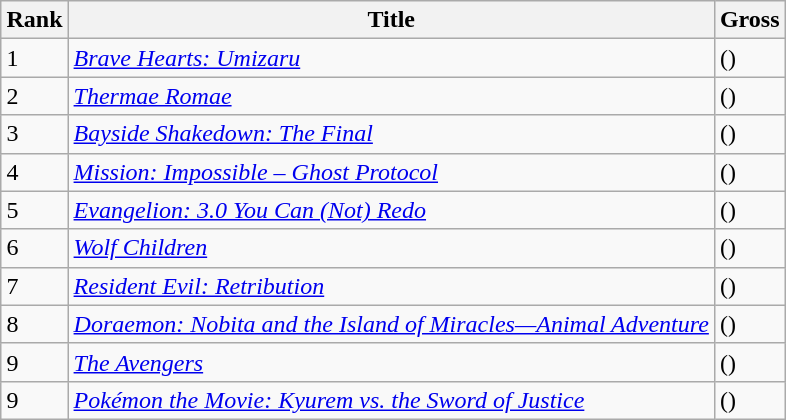<table class="wikitable sortable" style="margin:auto; margin:auto;">
<tr>
<th>Rank</th>
<th>Title</th>
<th>Gross</th>
</tr>
<tr>
<td>1</td>
<td> <em><a href='#'>Brave Hearts: Umizaru</a></em></td>
<td> ()</td>
</tr>
<tr>
<td>2</td>
<td> <em><a href='#'>Thermae Romae</a></em></td>
<td> ()</td>
</tr>
<tr>
<td>3</td>
<td> <em><a href='#'>Bayside Shakedown: The Final</a></em></td>
<td> ()</td>
</tr>
<tr>
<td>4</td>
<td><em><a href='#'>Mission: Impossible – Ghost Protocol</a></em></td>
<td> ()</td>
</tr>
<tr>
<td>5</td>
<td> <em><a href='#'>Evangelion: 3.0 You Can (Not) Redo</a></em></td>
<td> ()</td>
</tr>
<tr>
<td>6</td>
<td> <em><a href='#'>Wolf Children</a></em></td>
<td> ()</td>
</tr>
<tr>
<td>7</td>
<td><em><a href='#'>Resident Evil: Retribution</a></em></td>
<td> ()</td>
</tr>
<tr>
<td>8</td>
<td> <em><a href='#'>Doraemon: Nobita and the Island of Miracles—Animal Adventure</a></em></td>
<td> ()</td>
</tr>
<tr>
<td>9</td>
<td><em><a href='#'>The Avengers</a></em></td>
<td> ()</td>
</tr>
<tr>
<td>9</td>
<td> <em><a href='#'>Pokémon the Movie: Kyurem vs. the Sword of Justice</a></em></td>
<td> ()</td>
</tr>
</table>
